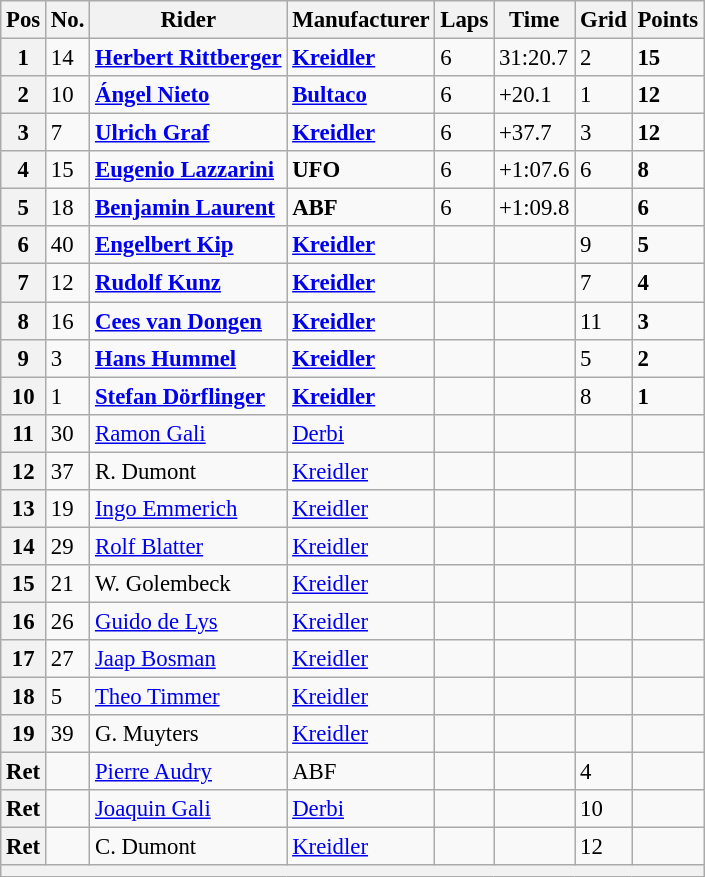<table class="wikitable" style="font-size: 95%;">
<tr>
<th>Pos</th>
<th>No.</th>
<th>Rider</th>
<th>Manufacturer</th>
<th>Laps</th>
<th>Time</th>
<th>Grid</th>
<th>Points</th>
</tr>
<tr>
<th>1</th>
<td>14</td>
<td> <strong><a href='#'>Herbert Rittberger</a></strong></td>
<td><strong><a href='#'>Kreidler</a></strong></td>
<td>6</td>
<td>31:20.7</td>
<td>2</td>
<td><strong>15</strong></td>
</tr>
<tr>
<th>2</th>
<td>10</td>
<td> <strong><a href='#'>Ángel Nieto</a></strong></td>
<td><strong><a href='#'>Bultaco</a></strong></td>
<td>6</td>
<td>+20.1</td>
<td>1</td>
<td><strong>12</strong></td>
</tr>
<tr>
<th>3</th>
<td>7</td>
<td> <strong><a href='#'>Ulrich Graf</a></strong></td>
<td><strong><a href='#'>Kreidler</a></strong></td>
<td>6</td>
<td>+37.7</td>
<td>3</td>
<td><strong>12</strong></td>
</tr>
<tr>
<th>4</th>
<td>15</td>
<td> <strong><a href='#'>Eugenio Lazzarini</a></strong></td>
<td><strong>UFO</strong></td>
<td>6</td>
<td>+1:07.6</td>
<td>6</td>
<td><strong>8</strong></td>
</tr>
<tr>
<th>5</th>
<td>18</td>
<td> <strong><a href='#'>Benjamin Laurent</a></strong></td>
<td><strong>ABF</strong></td>
<td>6</td>
<td>+1:09.8</td>
<td></td>
<td><strong>6</strong></td>
</tr>
<tr>
<th>6</th>
<td>40</td>
<td> <strong><a href='#'>Engelbert Kip</a></strong></td>
<td><strong><a href='#'>Kreidler</a></strong></td>
<td></td>
<td></td>
<td>9</td>
<td><strong>5</strong></td>
</tr>
<tr>
<th>7</th>
<td>12</td>
<td> <strong><a href='#'>Rudolf Kunz</a></strong></td>
<td><strong><a href='#'>Kreidler</a></strong></td>
<td></td>
<td></td>
<td>7</td>
<td><strong>4</strong></td>
</tr>
<tr>
<th>8</th>
<td>16</td>
<td> <strong><a href='#'>Cees van Dongen</a></strong></td>
<td><strong><a href='#'>Kreidler</a></strong></td>
<td></td>
<td></td>
<td>11</td>
<td><strong>3</strong></td>
</tr>
<tr>
<th>9</th>
<td>3</td>
<td> <strong><a href='#'>Hans Hummel</a></strong></td>
<td><strong><a href='#'>Kreidler</a></strong></td>
<td></td>
<td></td>
<td>5</td>
<td><strong>2</strong></td>
</tr>
<tr>
<th>10</th>
<td>1</td>
<td> <strong><a href='#'>Stefan Dörflinger</a></strong></td>
<td><strong><a href='#'>Kreidler</a></strong></td>
<td></td>
<td></td>
<td>8</td>
<td><strong>1</strong></td>
</tr>
<tr>
<th>11</th>
<td>30</td>
<td> <a href='#'>Ramon Gali</a></td>
<td><a href='#'>Derbi</a></td>
<td></td>
<td></td>
<td></td>
<td></td>
</tr>
<tr>
<th>12</th>
<td>37</td>
<td> R. Dumont</td>
<td><a href='#'>Kreidler</a></td>
<td></td>
<td></td>
<td></td>
<td></td>
</tr>
<tr>
<th>13</th>
<td>19</td>
<td> <a href='#'>Ingo Emmerich</a></td>
<td><a href='#'>Kreidler</a></td>
<td></td>
<td></td>
<td></td>
<td></td>
</tr>
<tr>
<th>14</th>
<td>29</td>
<td> <a href='#'>Rolf Blatter</a></td>
<td><a href='#'>Kreidler</a></td>
<td></td>
<td></td>
<td></td>
<td></td>
</tr>
<tr>
<th>15</th>
<td>21</td>
<td> W. Golembeck</td>
<td><a href='#'>Kreidler</a></td>
<td></td>
<td></td>
<td></td>
<td></td>
</tr>
<tr>
<th>16</th>
<td>26</td>
<td> <a href='#'>Guido de Lys</a></td>
<td><a href='#'>Kreidler</a></td>
<td></td>
<td></td>
<td></td>
<td></td>
</tr>
<tr>
<th>17</th>
<td>27</td>
<td> <a href='#'>Jaap Bosman</a></td>
<td><a href='#'>Kreidler</a></td>
<td></td>
<td></td>
<td></td>
<td></td>
</tr>
<tr>
<th>18</th>
<td>5</td>
<td> <a href='#'>Theo Timmer</a></td>
<td><a href='#'>Kreidler</a></td>
<td></td>
<td></td>
<td></td>
<td></td>
</tr>
<tr>
<th>19</th>
<td>39</td>
<td> G. Muyters</td>
<td><a href='#'>Kreidler</a></td>
<td></td>
<td></td>
<td></td>
<td></td>
</tr>
<tr>
<th>Ret</th>
<td></td>
<td> <a href='#'>Pierre Audry</a></td>
<td>ABF</td>
<td></td>
<td></td>
<td>4</td>
<td></td>
</tr>
<tr>
<th>Ret</th>
<td></td>
<td> <a href='#'>Joaquin Gali</a></td>
<td><a href='#'>Derbi</a></td>
<td></td>
<td></td>
<td>10</td>
<td></td>
</tr>
<tr>
<th>Ret</th>
<td></td>
<td> C. Dumont</td>
<td><a href='#'>Kreidler</a></td>
<td></td>
<td></td>
<td>12</td>
<td></td>
</tr>
<tr>
<th colspan=8></th>
</tr>
</table>
